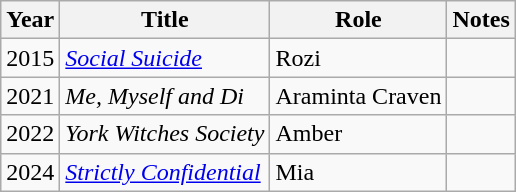<table class="wikitable">
<tr>
<th>Year</th>
<th>Title</th>
<th>Role</th>
<th>Notes</th>
</tr>
<tr>
<td>2015</td>
<td><em><a href='#'>Social Suicide</a></em></td>
<td>Rozi</td>
<td></td>
</tr>
<tr>
<td>2021</td>
<td><em>Me, Myself and Di</em></td>
<td>Araminta Craven</td>
<td></td>
</tr>
<tr>
<td>2022</td>
<td><em>York Witches Society</em></td>
<td>Amber</td>
<td></td>
</tr>
<tr>
<td>2024</td>
<td><em><a href='#'>Strictly Confidential</a></em></td>
<td>Mia</td>
<td></td>
</tr>
</table>
